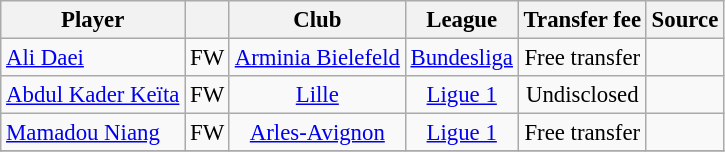<table class="wikitable plainrowheaders sortable" style="text-align:center;font-size:95%">
<tr>
<th>Player</th>
<th></th>
<th>Club</th>
<th>League</th>
<th>Transfer fee</th>
<th>Source</th>
</tr>
<tr>
<td align="left"> <a href='#'>Ali Daei</a></td>
<td>FW</td>
<td><a href='#'>Arminia Bielefeld</a></td>
<td> <a href='#'>Bundesliga</a></td>
<td>Free transfer</td>
<td></td>
</tr>
<tr>
<td align="left"> <a href='#'>Abdul Kader Keïta</a></td>
<td>FW</td>
<td><a href='#'>Lille</a></td>
<td> <a href='#'>Ligue 1</a></td>
<td>Undisclosed</td>
<td></td>
</tr>
<tr>
<td align="left"> <a href='#'>Mamadou Niang</a></td>
<td>FW</td>
<td><a href='#'>Arles-Avignon</a></td>
<td> <a href='#'>Ligue 1</a></td>
<td>Free transfer</td>
<td></td>
</tr>
<tr>
</tr>
</table>
